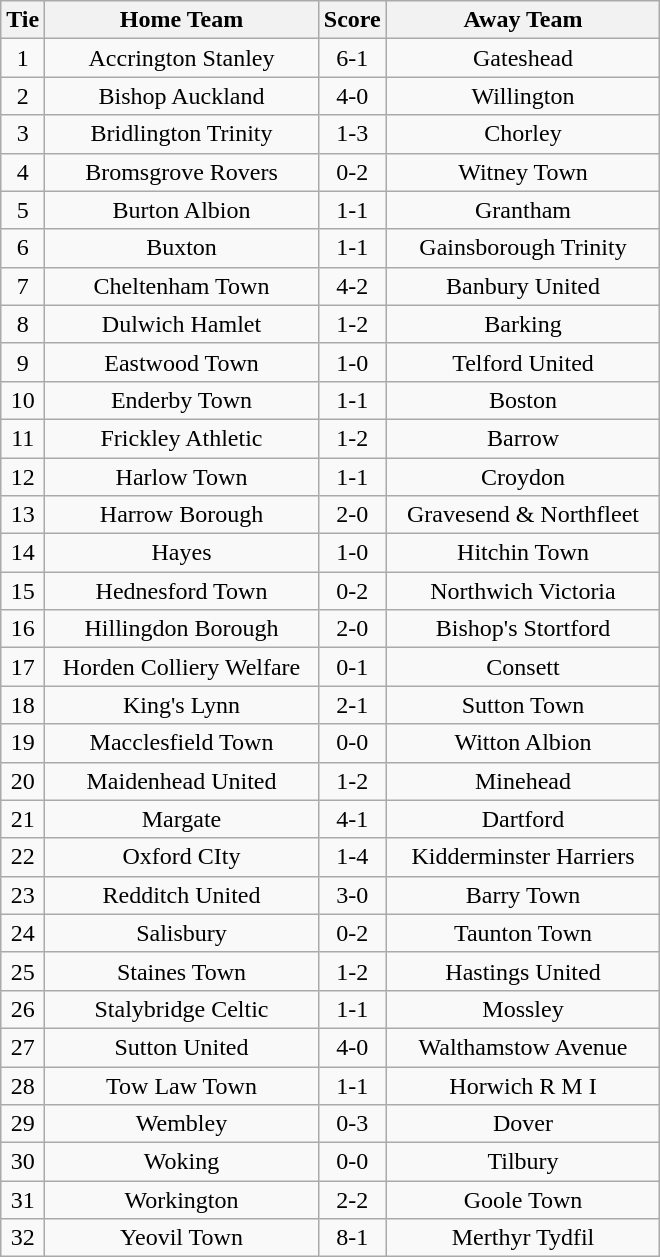<table class="wikitable" style="text-align:center;">
<tr>
<th width=20>Tie</th>
<th width=175>Home Team</th>
<th width=20>Score</th>
<th width=175>Away Team</th>
</tr>
<tr>
<td>1</td>
<td>Accrington Stanley</td>
<td>6-1</td>
<td>Gateshead</td>
</tr>
<tr>
<td>2</td>
<td>Bishop Auckland</td>
<td>4-0</td>
<td>Willington</td>
</tr>
<tr>
<td>3</td>
<td>Bridlington Trinity</td>
<td>1-3</td>
<td>Chorley</td>
</tr>
<tr>
<td>4</td>
<td>Bromsgrove Rovers</td>
<td>0-2</td>
<td>Witney Town</td>
</tr>
<tr>
<td>5</td>
<td>Burton Albion</td>
<td>1-1</td>
<td>Grantham</td>
</tr>
<tr>
<td>6</td>
<td>Buxton</td>
<td>1-1</td>
<td>Gainsborough Trinity</td>
</tr>
<tr>
<td>7</td>
<td>Cheltenham Town</td>
<td>4-2</td>
<td>Banbury United</td>
</tr>
<tr>
<td>8</td>
<td>Dulwich Hamlet</td>
<td>1-2</td>
<td>Barking</td>
</tr>
<tr>
<td>9</td>
<td>Eastwood Town</td>
<td>1-0</td>
<td>Telford United</td>
</tr>
<tr>
<td>10</td>
<td>Enderby Town</td>
<td>1-1</td>
<td>Boston</td>
</tr>
<tr>
<td>11</td>
<td>Frickley Athletic</td>
<td>1-2</td>
<td>Barrow</td>
</tr>
<tr>
<td>12</td>
<td>Harlow Town</td>
<td>1-1</td>
<td>Croydon</td>
</tr>
<tr>
<td>13</td>
<td>Harrow Borough</td>
<td>2-0</td>
<td>Gravesend & Northfleet</td>
</tr>
<tr>
<td>14</td>
<td>Hayes</td>
<td>1-0</td>
<td>Hitchin Town</td>
</tr>
<tr>
<td>15</td>
<td>Hednesford Town</td>
<td>0-2</td>
<td>Northwich Victoria</td>
</tr>
<tr>
<td>16</td>
<td>Hillingdon Borough</td>
<td>2-0</td>
<td>Bishop's Stortford</td>
</tr>
<tr>
<td>17</td>
<td>Horden Colliery Welfare</td>
<td>0-1</td>
<td>Consett</td>
</tr>
<tr>
<td>18</td>
<td>King's Lynn</td>
<td>2-1</td>
<td>Sutton Town</td>
</tr>
<tr>
<td>19</td>
<td>Macclesfield Town</td>
<td>0-0</td>
<td>Witton Albion</td>
</tr>
<tr>
<td>20</td>
<td>Maidenhead United</td>
<td>1-2</td>
<td>Minehead</td>
</tr>
<tr>
<td>21</td>
<td>Margate</td>
<td>4-1</td>
<td>Dartford</td>
</tr>
<tr>
<td>22</td>
<td>Oxford CIty</td>
<td>1-4</td>
<td>Kidderminster Harriers</td>
</tr>
<tr>
<td>23</td>
<td>Redditch United</td>
<td>3-0</td>
<td>Barry Town</td>
</tr>
<tr>
<td>24</td>
<td>Salisbury</td>
<td>0-2</td>
<td>Taunton Town</td>
</tr>
<tr>
<td>25</td>
<td>Staines Town</td>
<td>1-2</td>
<td>Hastings United</td>
</tr>
<tr>
<td>26</td>
<td>Stalybridge Celtic</td>
<td>1-1</td>
<td>Mossley</td>
</tr>
<tr>
<td>27</td>
<td>Sutton United</td>
<td>4-0</td>
<td>Walthamstow Avenue</td>
</tr>
<tr>
<td>28</td>
<td>Tow Law Town</td>
<td>1-1</td>
<td>Horwich R M I</td>
</tr>
<tr>
<td>29</td>
<td>Wembley</td>
<td>0-3</td>
<td>Dover</td>
</tr>
<tr>
<td>30</td>
<td>Woking</td>
<td>0-0</td>
<td>Tilbury</td>
</tr>
<tr>
<td>31</td>
<td>Workington</td>
<td>2-2</td>
<td>Goole Town</td>
</tr>
<tr>
<td>32</td>
<td>Yeovil Town</td>
<td>8-1</td>
<td>Merthyr Tydfil</td>
</tr>
</table>
